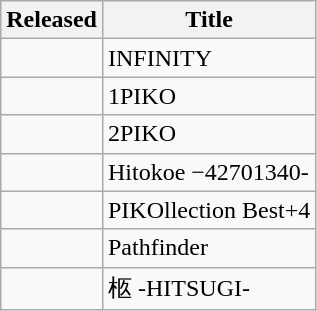<table class="wikitable">
<tr>
<th>Released</th>
<th>Title</th>
</tr>
<tr>
<td></td>
<td>INFINITY</td>
</tr>
<tr>
<td></td>
<td>1PIKO</td>
</tr>
<tr>
<td></td>
<td>2PIKO</td>
</tr>
<tr>
<td></td>
<td>Hitokoe −42701340-</td>
</tr>
<tr>
<td></td>
<td>PIKOllection Best+4</td>
</tr>
<tr>
<td></td>
<td>Pathfinder</td>
</tr>
<tr>
<td></td>
<td>柩 -HITSUGI-</td>
</tr>
</table>
